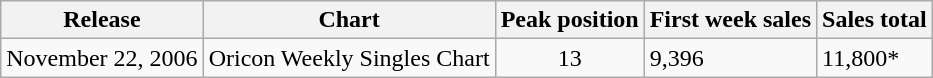<table class="wikitable">
<tr>
<th>Release</th>
<th>Chart</th>
<th>Peak position</th>
<th>First week sales</th>
<th>Sales total</th>
</tr>
<tr>
<td>November 22, 2006</td>
<td>Oricon Weekly Singles Chart</td>
<td align="center">13</td>
<td>9,396</td>
<td>11,800*</td>
</tr>
</table>
